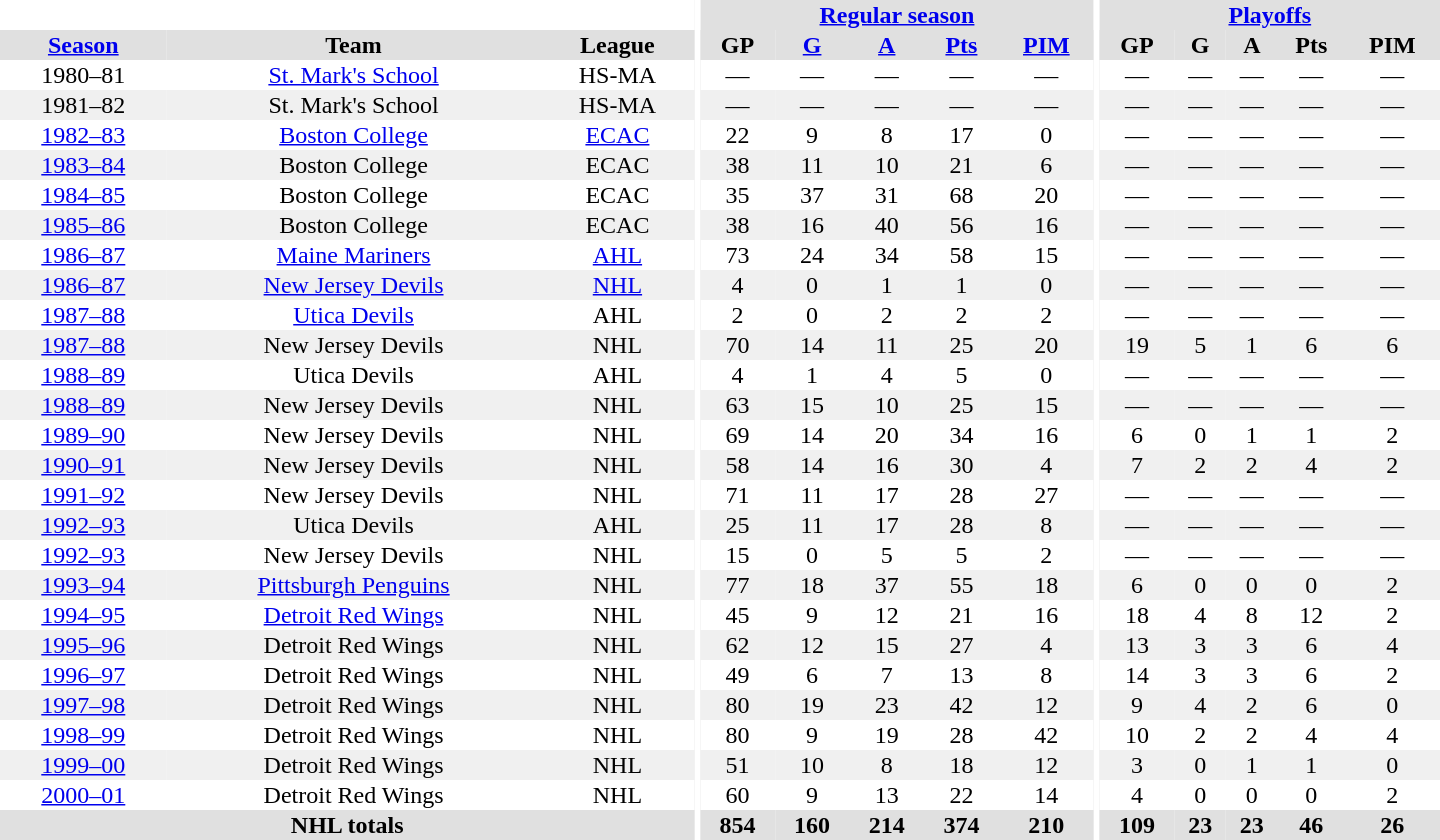<table border="0" cellpadding="1" cellspacing="0" style="text-align:center; width:60em">
<tr bgcolor="#e0e0e0">
<th colspan="3" bgcolor="#ffffff"></th>
<th rowspan="100" bgcolor="#ffffff"></th>
<th colspan="5"><a href='#'>Regular season</a></th>
<th rowspan="100" bgcolor="#ffffff"></th>
<th colspan="5"><a href='#'>Playoffs</a></th>
</tr>
<tr bgcolor="#e0e0e0">
<th><a href='#'>Season</a></th>
<th>Team</th>
<th>League</th>
<th>GP</th>
<th><a href='#'>G</a></th>
<th><a href='#'>A</a></th>
<th><a href='#'>Pts</a></th>
<th><a href='#'>PIM</a></th>
<th>GP</th>
<th>G</th>
<th>A</th>
<th>Pts</th>
<th>PIM</th>
</tr>
<tr>
<td>1980–81</td>
<td><a href='#'>St. Mark's School</a></td>
<td>HS-MA</td>
<td>—</td>
<td>—</td>
<td>—</td>
<td>—</td>
<td>—</td>
<td>—</td>
<td>—</td>
<td>—</td>
<td>—</td>
<td>—</td>
</tr>
<tr bgcolor="#f0f0f0">
<td>1981–82</td>
<td>St. Mark's School</td>
<td>HS-MA</td>
<td>—</td>
<td>—</td>
<td>—</td>
<td>—</td>
<td>—</td>
<td>—</td>
<td>—</td>
<td>—</td>
<td>—</td>
<td>—</td>
</tr>
<tr>
<td><a href='#'>1982–83</a></td>
<td><a href='#'>Boston College</a></td>
<td><a href='#'>ECAC</a></td>
<td>22</td>
<td>9</td>
<td>8</td>
<td>17</td>
<td>0</td>
<td>—</td>
<td>—</td>
<td>—</td>
<td>—</td>
<td>—</td>
</tr>
<tr bgcolor="#f0f0f0">
<td><a href='#'>1983–84</a></td>
<td>Boston College</td>
<td>ECAC</td>
<td>38</td>
<td>11</td>
<td>10</td>
<td>21</td>
<td>6</td>
<td>—</td>
<td>—</td>
<td>—</td>
<td>—</td>
<td>—</td>
</tr>
<tr>
<td><a href='#'>1984–85</a></td>
<td>Boston College</td>
<td>ECAC</td>
<td>35</td>
<td>37</td>
<td>31</td>
<td>68</td>
<td>20</td>
<td>—</td>
<td>—</td>
<td>—</td>
<td>—</td>
<td>—</td>
</tr>
<tr bgcolor="#f0f0f0">
<td><a href='#'>1985–86</a></td>
<td>Boston College</td>
<td>ECAC</td>
<td>38</td>
<td>16</td>
<td>40</td>
<td>56</td>
<td>16</td>
<td>—</td>
<td>—</td>
<td>—</td>
<td>—</td>
<td>—</td>
</tr>
<tr>
<td><a href='#'>1986–87</a></td>
<td><a href='#'>Maine Mariners</a></td>
<td><a href='#'>AHL</a></td>
<td>73</td>
<td>24</td>
<td>34</td>
<td>58</td>
<td>15</td>
<td>—</td>
<td>—</td>
<td>—</td>
<td>—</td>
<td>—</td>
</tr>
<tr bgcolor="#f0f0f0">
<td><a href='#'>1986–87</a></td>
<td><a href='#'>New Jersey Devils</a></td>
<td><a href='#'>NHL</a></td>
<td>4</td>
<td>0</td>
<td>1</td>
<td>1</td>
<td>0</td>
<td>—</td>
<td>—</td>
<td>—</td>
<td>—</td>
<td>—</td>
</tr>
<tr>
<td><a href='#'>1987–88</a></td>
<td><a href='#'>Utica Devils</a></td>
<td>AHL</td>
<td>2</td>
<td>0</td>
<td>2</td>
<td>2</td>
<td>2</td>
<td>—</td>
<td>—</td>
<td>—</td>
<td>—</td>
<td>—</td>
</tr>
<tr bgcolor="#f0f0f0">
<td><a href='#'>1987–88</a></td>
<td>New Jersey Devils</td>
<td>NHL</td>
<td>70</td>
<td>14</td>
<td>11</td>
<td>25</td>
<td>20</td>
<td>19</td>
<td>5</td>
<td>1</td>
<td>6</td>
<td>6</td>
</tr>
<tr>
<td><a href='#'>1988–89</a></td>
<td>Utica Devils</td>
<td>AHL</td>
<td>4</td>
<td>1</td>
<td>4</td>
<td>5</td>
<td>0</td>
<td>—</td>
<td>—</td>
<td>—</td>
<td>—</td>
<td>—</td>
</tr>
<tr bgcolor="#f0f0f0">
<td><a href='#'>1988–89</a></td>
<td>New Jersey Devils</td>
<td>NHL</td>
<td>63</td>
<td>15</td>
<td>10</td>
<td>25</td>
<td>15</td>
<td>—</td>
<td>—</td>
<td>—</td>
<td>—</td>
<td>—</td>
</tr>
<tr>
<td><a href='#'>1989–90</a></td>
<td>New Jersey Devils</td>
<td>NHL</td>
<td>69</td>
<td>14</td>
<td>20</td>
<td>34</td>
<td>16</td>
<td>6</td>
<td>0</td>
<td>1</td>
<td>1</td>
<td>2</td>
</tr>
<tr bgcolor="#f0f0f0">
<td><a href='#'>1990–91</a></td>
<td>New Jersey Devils</td>
<td>NHL</td>
<td>58</td>
<td>14</td>
<td>16</td>
<td>30</td>
<td>4</td>
<td>7</td>
<td>2</td>
<td>2</td>
<td>4</td>
<td>2</td>
</tr>
<tr>
<td><a href='#'>1991–92</a></td>
<td>New Jersey Devils</td>
<td>NHL</td>
<td>71</td>
<td>11</td>
<td>17</td>
<td>28</td>
<td>27</td>
<td>—</td>
<td>—</td>
<td>—</td>
<td>—</td>
<td>—</td>
</tr>
<tr bgcolor="#f0f0f0">
<td><a href='#'>1992–93</a></td>
<td>Utica Devils</td>
<td>AHL</td>
<td>25</td>
<td>11</td>
<td>17</td>
<td>28</td>
<td>8</td>
<td>—</td>
<td>—</td>
<td>—</td>
<td>—</td>
<td>—</td>
</tr>
<tr>
<td><a href='#'>1992–93</a></td>
<td>New Jersey Devils</td>
<td>NHL</td>
<td>15</td>
<td>0</td>
<td>5</td>
<td>5</td>
<td>2</td>
<td>—</td>
<td>—</td>
<td>—</td>
<td>—</td>
<td>—</td>
</tr>
<tr bgcolor="#f0f0f0">
<td><a href='#'>1993–94</a></td>
<td><a href='#'>Pittsburgh Penguins</a></td>
<td>NHL</td>
<td>77</td>
<td>18</td>
<td>37</td>
<td>55</td>
<td>18</td>
<td>6</td>
<td>0</td>
<td>0</td>
<td>0</td>
<td>2</td>
</tr>
<tr>
<td><a href='#'>1994–95</a></td>
<td><a href='#'>Detroit Red Wings</a></td>
<td>NHL</td>
<td>45</td>
<td>9</td>
<td>12</td>
<td>21</td>
<td>16</td>
<td>18</td>
<td>4</td>
<td>8</td>
<td>12</td>
<td>2</td>
</tr>
<tr bgcolor="#f0f0f0">
<td><a href='#'>1995–96</a></td>
<td>Detroit Red Wings</td>
<td>NHL</td>
<td>62</td>
<td>12</td>
<td>15</td>
<td>27</td>
<td>4</td>
<td>13</td>
<td>3</td>
<td>3</td>
<td>6</td>
<td>4</td>
</tr>
<tr>
<td><a href='#'>1996–97</a></td>
<td>Detroit Red Wings</td>
<td>NHL</td>
<td>49</td>
<td>6</td>
<td>7</td>
<td>13</td>
<td>8</td>
<td>14</td>
<td>3</td>
<td>3</td>
<td>6</td>
<td>2</td>
</tr>
<tr bgcolor="#f0f0f0">
<td><a href='#'>1997–98</a></td>
<td>Detroit Red Wings</td>
<td>NHL</td>
<td>80</td>
<td>19</td>
<td>23</td>
<td>42</td>
<td>12</td>
<td>9</td>
<td>4</td>
<td>2</td>
<td>6</td>
<td>0</td>
</tr>
<tr>
<td><a href='#'>1998–99</a></td>
<td>Detroit Red Wings</td>
<td>NHL</td>
<td>80</td>
<td>9</td>
<td>19</td>
<td>28</td>
<td>42</td>
<td>10</td>
<td>2</td>
<td>2</td>
<td>4</td>
<td>4</td>
</tr>
<tr bgcolor="#f0f0f0">
<td><a href='#'>1999–00</a></td>
<td>Detroit Red Wings</td>
<td>NHL</td>
<td>51</td>
<td>10</td>
<td>8</td>
<td>18</td>
<td>12</td>
<td>3</td>
<td>0</td>
<td>1</td>
<td>1</td>
<td>0</td>
</tr>
<tr>
<td><a href='#'>2000–01</a></td>
<td>Detroit Red Wings</td>
<td>NHL</td>
<td>60</td>
<td>9</td>
<td>13</td>
<td>22</td>
<td>14</td>
<td>4</td>
<td>0</td>
<td>0</td>
<td>0</td>
<td>2</td>
</tr>
<tr bgcolor="#e0e0e0">
<th colspan="3">NHL totals</th>
<th>854</th>
<th>160</th>
<th>214</th>
<th>374</th>
<th>210</th>
<th>109</th>
<th>23</th>
<th>23</th>
<th>46</th>
<th>26</th>
</tr>
</table>
